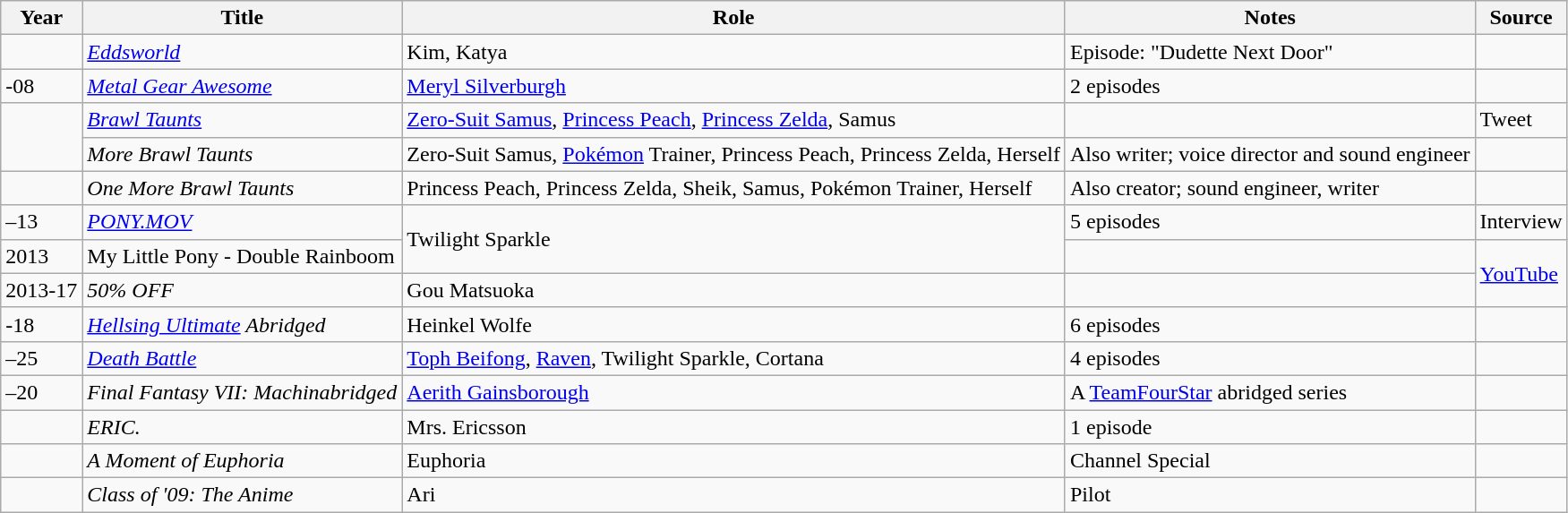<table class="wikitable sortable">
<tr>
<th>Year</th>
<th>Title</th>
<th>Role</th>
<th>Notes</th>
<th>Source</th>
</tr>
<tr>
<td></td>
<td><em><a href='#'>Eddsworld</a></em></td>
<td>Kim, Katya</td>
<td>Episode: "Dudette Next Door"</td>
<td></td>
</tr>
<tr>
<td>-08</td>
<td><em><a href='#'>Metal Gear Awesome</a></em></td>
<td><a href='#'>Meryl Silverburgh</a></td>
<td>2 episodes</td>
<td></td>
</tr>
<tr>
<td rowspan="2"></td>
<td><em><a href='#'>Brawl Taunts</a></em></td>
<td><a href='#'>Zero-Suit Samus</a>, <a href='#'>Princess Peach</a>, <a href='#'>Princess Zelda</a>, Samus</td>
<td></td>
<td>Tweet</td>
</tr>
<tr>
<td><em>More Brawl Taunts</em></td>
<td>Zero-Suit Samus, <a href='#'>Pokémon</a> Trainer, Princess Peach, Princess Zelda, Herself</td>
<td>Also writer; voice director and sound engineer</td>
<td></td>
</tr>
<tr>
<td></td>
<td><em>One More Brawl Taunts</em></td>
<td>Princess Peach, Princess Zelda, Sheik, Samus, Pokémon Trainer, Herself</td>
<td>Also creator; sound engineer, writer</td>
<td></td>
</tr>
<tr>
<td>–13</td>
<td><em><a href='#'>PONY.MOV</a></em></td>
<td rowspan="2">Twilight Sparkle</td>
<td>5 episodes</td>
<td>Interview</td>
</tr>
<tr>
<td>2013</td>
<td>My Little Pony - Double Rainboom</td>
<td></td>
<td rowspan="2"><a href='#'>YouTube</a></td>
</tr>
<tr>
<td>2013-17</td>
<td><em>50% OFF</em></td>
<td>Gou Matsuoka</td>
<td></td>
</tr>
<tr>
<td>-18</td>
<td><em><a href='#'>Hellsing Ultimate</a> Abridged</em></td>
<td>Heinkel Wolfe</td>
<td>6 episodes</td>
<td></td>
</tr>
<tr>
<td>–25</td>
<td><em><a href='#'>Death Battle</a></em></td>
<td><a href='#'>Toph Beifong</a>, <a href='#'>Raven</a>, Twilight Sparkle, Cortana</td>
<td>4 episodes</td>
<td></td>
</tr>
<tr>
<td>–20</td>
<td><em>Final Fantasy VII: Machinabridged</em></td>
<td><a href='#'>Aerith Gainsborough</a></td>
<td>A <a href='#'>TeamFourStar</a> abridged series</td>
<td></td>
</tr>
<tr>
<td></td>
<td><em>ERIC.</em></td>
<td>Mrs. Ericsson</td>
<td>1 episode</td>
<td></td>
</tr>
<tr>
<td></td>
<td><em>A Moment of Euphoria</em></td>
<td>Euphoria</td>
<td>Channel Special</td>
<td></td>
</tr>
<tr>
<td></td>
<td><em>Class of '09: The Anime</em></td>
<td>Ari</td>
<td>Pilot</td>
<td></td>
</tr>
</table>
